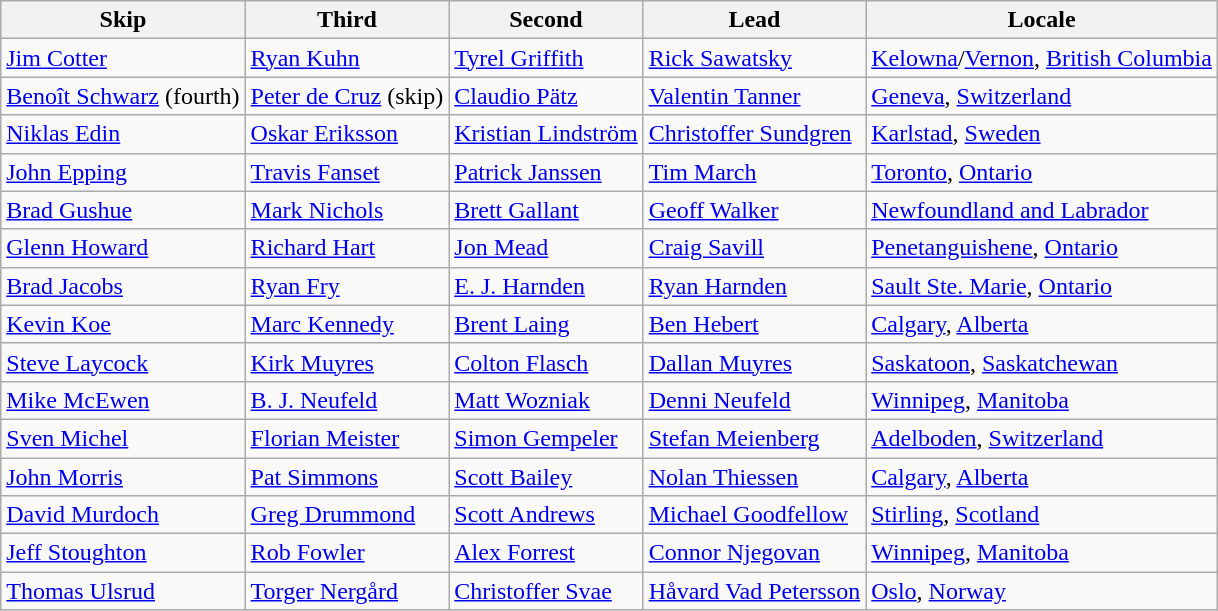<table class=wikitable>
<tr>
<th>Skip</th>
<th>Third</th>
<th>Second</th>
<th>Lead</th>
<th>Locale</th>
</tr>
<tr>
<td><a href='#'>Jim Cotter</a></td>
<td><a href='#'>Ryan Kuhn</a></td>
<td><a href='#'>Tyrel Griffith</a></td>
<td><a href='#'>Rick Sawatsky</a></td>
<td> <a href='#'>Kelowna</a>/<a href='#'>Vernon</a>, <a href='#'>British Columbia</a></td>
</tr>
<tr>
<td><a href='#'>Benoît Schwarz</a> (fourth)</td>
<td><a href='#'>Peter de Cruz</a> (skip)</td>
<td><a href='#'>Claudio Pätz</a></td>
<td><a href='#'>Valentin Tanner</a></td>
<td> <a href='#'>Geneva</a>, <a href='#'>Switzerland</a></td>
</tr>
<tr>
<td><a href='#'>Niklas Edin</a></td>
<td><a href='#'>Oskar Eriksson</a></td>
<td><a href='#'>Kristian Lindström</a></td>
<td><a href='#'>Christoffer Sundgren</a></td>
<td> <a href='#'>Karlstad</a>, <a href='#'>Sweden</a></td>
</tr>
<tr>
<td><a href='#'>John Epping</a></td>
<td><a href='#'>Travis Fanset</a></td>
<td><a href='#'>Patrick Janssen</a></td>
<td><a href='#'>Tim March</a></td>
<td> <a href='#'>Toronto</a>, <a href='#'>Ontario</a></td>
</tr>
<tr>
<td><a href='#'>Brad Gushue</a></td>
<td><a href='#'>Mark Nichols</a></td>
<td><a href='#'>Brett Gallant</a></td>
<td><a href='#'>Geoff Walker</a></td>
<td> <a href='#'>Newfoundland and Labrador</a></td>
</tr>
<tr>
<td><a href='#'>Glenn Howard</a></td>
<td><a href='#'>Richard Hart</a></td>
<td><a href='#'>Jon Mead</a></td>
<td><a href='#'>Craig Savill</a></td>
<td> <a href='#'>Penetanguishene</a>, <a href='#'>Ontario</a></td>
</tr>
<tr>
<td><a href='#'>Brad Jacobs</a></td>
<td><a href='#'>Ryan Fry</a></td>
<td><a href='#'>E. J. Harnden</a></td>
<td><a href='#'>Ryan Harnden</a></td>
<td> <a href='#'>Sault Ste. Marie</a>, <a href='#'>Ontario</a></td>
</tr>
<tr>
<td><a href='#'>Kevin Koe</a></td>
<td><a href='#'>Marc Kennedy</a></td>
<td><a href='#'>Brent Laing</a></td>
<td><a href='#'>Ben Hebert</a></td>
<td> <a href='#'>Calgary</a>, <a href='#'>Alberta</a></td>
</tr>
<tr>
<td><a href='#'>Steve Laycock</a></td>
<td><a href='#'>Kirk Muyres</a></td>
<td><a href='#'>Colton Flasch</a></td>
<td><a href='#'>Dallan Muyres</a></td>
<td> <a href='#'>Saskatoon</a>, <a href='#'>Saskatchewan</a></td>
</tr>
<tr>
<td><a href='#'>Mike McEwen</a></td>
<td><a href='#'>B. J. Neufeld</a></td>
<td><a href='#'>Matt Wozniak</a></td>
<td><a href='#'>Denni Neufeld</a></td>
<td> <a href='#'>Winnipeg</a>, <a href='#'>Manitoba</a></td>
</tr>
<tr>
<td><a href='#'>Sven Michel</a></td>
<td><a href='#'>Florian Meister</a></td>
<td><a href='#'>Simon Gempeler</a></td>
<td><a href='#'>Stefan Meienberg</a></td>
<td> <a href='#'>Adelboden</a>, <a href='#'>Switzerland</a></td>
</tr>
<tr>
<td><a href='#'>John Morris</a></td>
<td><a href='#'>Pat Simmons</a></td>
<td><a href='#'>Scott Bailey</a></td>
<td><a href='#'>Nolan Thiessen</a></td>
<td> <a href='#'>Calgary</a>, <a href='#'>Alberta</a></td>
</tr>
<tr>
<td><a href='#'>David Murdoch</a></td>
<td><a href='#'>Greg Drummond</a></td>
<td><a href='#'>Scott Andrews</a></td>
<td><a href='#'>Michael Goodfellow</a></td>
<td> <a href='#'>Stirling</a>, <a href='#'>Scotland</a></td>
</tr>
<tr>
<td><a href='#'>Jeff Stoughton</a></td>
<td><a href='#'>Rob Fowler</a></td>
<td><a href='#'>Alex Forrest</a></td>
<td><a href='#'>Connor Njegovan</a></td>
<td> <a href='#'>Winnipeg</a>, <a href='#'>Manitoba</a></td>
</tr>
<tr>
<td><a href='#'>Thomas Ulsrud</a></td>
<td><a href='#'>Torger Nergård</a></td>
<td><a href='#'>Christoffer Svae</a></td>
<td><a href='#'>Håvard Vad Petersson</a></td>
<td> <a href='#'>Oslo</a>, <a href='#'>Norway</a></td>
</tr>
</table>
